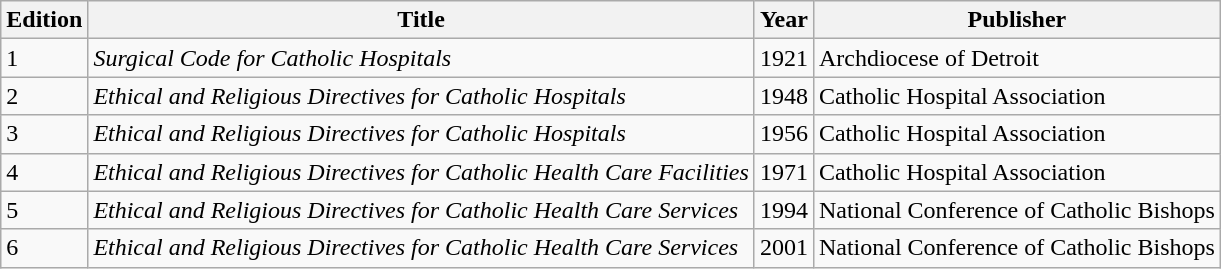<table class='wikitable'>
<tr>
<th>Edition</th>
<th>Title</th>
<th>Year</th>
<th>Publisher</th>
</tr>
<tr>
<td>1</td>
<td><em>Surgical Code for Catholic Hospitals</em></td>
<td>1921</td>
<td>Archdiocese of Detroit</td>
</tr>
<tr>
<td>2</td>
<td><em>Ethical and Religious Directives for Catholic Hospitals</em></td>
<td>1948</td>
<td>Catholic Hospital Association</td>
</tr>
<tr>
<td>3</td>
<td><em>Ethical and Religious Directives for Catholic Hospitals</em></td>
<td>1956</td>
<td>Catholic Hospital Association</td>
</tr>
<tr>
<td>4</td>
<td><em>Ethical and Religious Directives for Catholic Health Care Facilities</em></td>
<td>1971</td>
<td>Catholic Hospital Association</td>
</tr>
<tr>
<td>5</td>
<td><em>Ethical and Religious Directives for Catholic Health Care Services</em></td>
<td>1994</td>
<td>National Conference of Catholic Bishops</td>
</tr>
<tr>
<td>6</td>
<td><em>Ethical and Religious Directives for Catholic Health Care Services</em></td>
<td>2001</td>
<td>National Conference of Catholic Bishops</td>
</tr>
</table>
